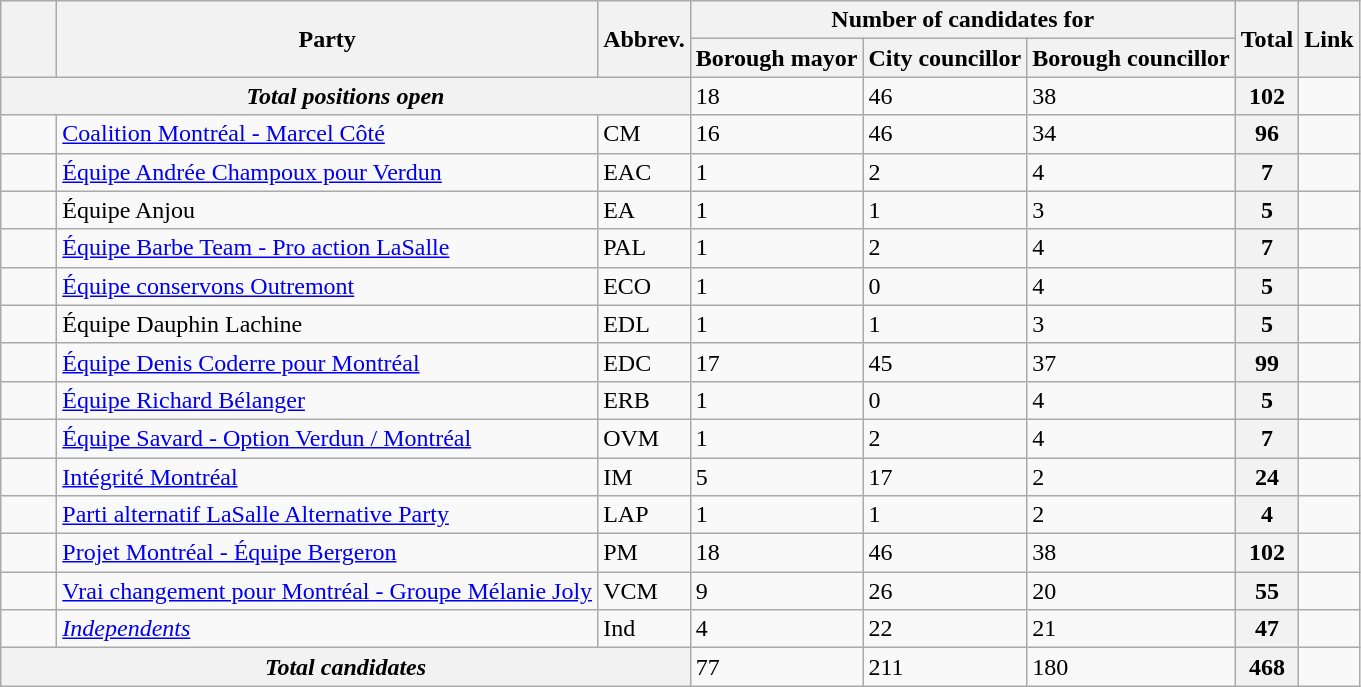<table class="wikitable" border="1">
<tr>
<th rowspan=2 width=30px> </th>
<th rowspan=2>Party</th>
<th rowspan=2>Abbrev.</th>
<th colspan=3>Number of candidates for</th>
<th rowspan=2>Total</th>
<th rowspan=2>Link</th>
</tr>
<tr>
<th>Borough mayor</th>
<th>City councillor</th>
<th>Borough councillor</th>
</tr>
<tr>
<th colspan = 3><em>Total positions open</em></th>
<td>18</td>
<td>46</td>
<td>38</td>
<th>102</th>
<td></td>
</tr>
<tr>
<td> </td>
<td><a href='#'>Coalition Montréal - Marcel Côté</a></td>
<td>CM</td>
<td>16</td>
<td>46</td>
<td>34</td>
<th>96</th>
<td></td>
</tr>
<tr>
<td> </td>
<td><a href='#'>Équipe Andrée Champoux pour Verdun</a></td>
<td>EAC</td>
<td>1</td>
<td>2</td>
<td>4</td>
<th>7</th>
<td></td>
</tr>
<tr>
<td> </td>
<td>Équipe Anjou</td>
<td>EA</td>
<td>1</td>
<td>1</td>
<td>3</td>
<th>5</th>
<td></td>
</tr>
<tr>
<td> </td>
<td><a href='#'>Équipe Barbe Team - Pro action LaSalle</a></td>
<td>PAL</td>
<td>1</td>
<td>2</td>
<td>4</td>
<th>7</th>
<td></td>
</tr>
<tr>
<td> </td>
<td><a href='#'>Équipe conservons Outremont</a></td>
<td>ECO</td>
<td>1</td>
<td>0</td>
<td>4</td>
<th>5</th>
<td></td>
</tr>
<tr>
<td> </td>
<td>Équipe Dauphin Lachine</td>
<td>EDL</td>
<td>1</td>
<td>1</td>
<td>3</td>
<th>5</th>
<td></td>
</tr>
<tr>
<td> </td>
<td><a href='#'>Équipe Denis Coderre pour Montréal</a></td>
<td>EDC</td>
<td>17</td>
<td>45</td>
<td>37</td>
<th>99</th>
<td></td>
</tr>
<tr>
<td> </td>
<td><a href='#'>Équipe Richard Bélanger</a></td>
<td>ERB</td>
<td>1</td>
<td>0</td>
<td>4</td>
<th>5</th>
<td></td>
</tr>
<tr>
<td> </td>
<td><a href='#'>Équipe Savard - Option Verdun / Montréal</a></td>
<td>OVM</td>
<td>1</td>
<td>2</td>
<td>4</td>
<th>7</th>
<td></td>
</tr>
<tr>
<td> </td>
<td><a href='#'>Intégrité Montréal</a></td>
<td>IM</td>
<td>5</td>
<td>17</td>
<td>2</td>
<th>24</th>
<td></td>
</tr>
<tr>
<td> </td>
<td><a href='#'>Parti alternatif LaSalle Alternative Party</a></td>
<td>LAP</td>
<td>1</td>
<td>1</td>
<td>2</td>
<th>4</th>
<td></td>
</tr>
<tr>
<td> </td>
<td><a href='#'>Projet Montréal - Équipe Bergeron</a></td>
<td>PM</td>
<td>18</td>
<td>46</td>
<td>38</td>
<th>102</th>
<td></td>
</tr>
<tr>
<td> </td>
<td><a href='#'>Vrai changement pour Montréal - Groupe Mélanie Joly</a></td>
<td>VCM</td>
<td>9</td>
<td>26</td>
<td>20</td>
<th>55</th>
<td></td>
</tr>
<tr>
<td> </td>
<td><em><a href='#'>Independents</a></em></td>
<td>Ind</td>
<td>4</td>
<td>22</td>
<td>21</td>
<th>47</th>
<td></td>
</tr>
<tr>
<th colspan = 3><em>Total candidates</em></th>
<td>77</td>
<td>211</td>
<td>180</td>
<th>468</th>
<td></td>
</tr>
</table>
